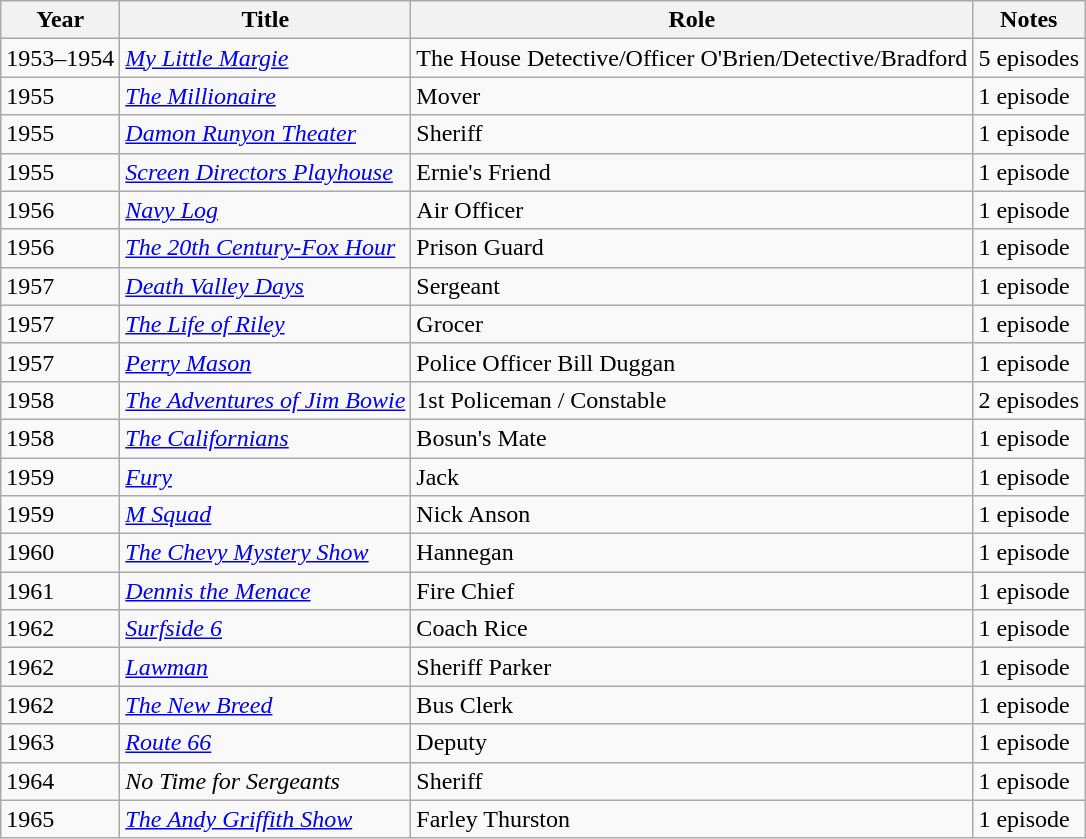<table class="wikitable sortable">
<tr>
<th>Year</th>
<th>Title</th>
<th>Role</th>
<th class="unsortable">Notes</th>
</tr>
<tr>
<td>1953–1954</td>
<td><em><a href='#'>My Little Margie</a></em></td>
<td>The House Detective/Officer O'Brien/Detective/Bradford</td>
<td>5 episodes</td>
</tr>
<tr>
<td>1955</td>
<td><em><a href='#'>The Millionaire</a></em></td>
<td>Mover</td>
<td>1 episode</td>
</tr>
<tr>
<td>1955</td>
<td><em><a href='#'>Damon Runyon Theater</a></em></td>
<td>Sheriff</td>
<td>1 episode</td>
</tr>
<tr>
<td>1955</td>
<td><em><a href='#'>Screen Directors Playhouse</a></em></td>
<td>Ernie's Friend</td>
<td>1 episode</td>
</tr>
<tr>
<td>1956</td>
<td><em><a href='#'>Navy Log</a></em></td>
<td>Air Officer</td>
<td>1 episode</td>
</tr>
<tr>
<td>1956</td>
<td><em><a href='#'>The 20th Century-Fox Hour</a></em></td>
<td>Prison Guard</td>
<td>1 episode</td>
</tr>
<tr>
<td>1957</td>
<td><em><a href='#'>Death Valley Days</a></em></td>
<td>Sergeant</td>
<td>1 episode</td>
</tr>
<tr>
<td>1957</td>
<td><em><a href='#'>The Life of Riley</a></em></td>
<td>Grocer</td>
<td>1 episode</td>
</tr>
<tr>
<td>1957</td>
<td><em><a href='#'>Perry Mason</a></em></td>
<td>Police Officer Bill Duggan</td>
<td>1 episode</td>
</tr>
<tr>
<td>1958</td>
<td><em><a href='#'>The Adventures of Jim Bowie</a></em></td>
<td>1st Policeman / Constable</td>
<td>2 episodes</td>
</tr>
<tr>
<td>1958</td>
<td><em><a href='#'>The Californians</a></em></td>
<td>Bosun's Mate</td>
<td>1 episode</td>
</tr>
<tr>
<td>1959</td>
<td><em><a href='#'>Fury</a></em></td>
<td>Jack</td>
<td>1 episode</td>
</tr>
<tr>
<td>1959</td>
<td><em><a href='#'>M Squad</a></em></td>
<td>Nick Anson</td>
<td>1 episode</td>
</tr>
<tr>
<td>1960</td>
<td><em><a href='#'>The Chevy Mystery Show</a></em></td>
<td>Hannegan</td>
<td>1 episode</td>
</tr>
<tr>
<td>1961</td>
<td><em><a href='#'>Dennis the Menace</a></em></td>
<td>Fire Chief</td>
<td>1 episode</td>
</tr>
<tr>
<td>1962</td>
<td><em><a href='#'>Surfside 6</a></em></td>
<td>Coach Rice</td>
<td>1 episode</td>
</tr>
<tr>
<td>1962</td>
<td><em><a href='#'>Lawman</a></em></td>
<td>Sheriff Parker</td>
<td>1 episode</td>
</tr>
<tr>
<td>1962</td>
<td><em><a href='#'>The New Breed</a></em></td>
<td>Bus Clerk</td>
<td>1 episode</td>
</tr>
<tr>
<td>1963</td>
<td><em><a href='#'>Route 66</a></em></td>
<td>Deputy</td>
<td>1 episode</td>
</tr>
<tr>
<td>1964</td>
<td><em>No Time for Sergeants</em></td>
<td>Sheriff</td>
<td>1 episode</td>
</tr>
<tr>
<td>1965</td>
<td><em><a href='#'>The Andy Griffith Show</a></em></td>
<td>Farley Thurston</td>
<td>1 episode</td>
</tr>
</table>
